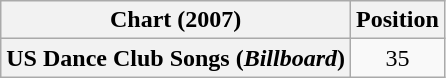<table class="wikitable plainrowheaders">
<tr>
<th>Chart (2007)</th>
<th>Position</th>
</tr>
<tr>
<th scope="row">US Dance Club Songs (<em>Billboard</em>)</th>
<td style="text-align:center;">35</td>
</tr>
</table>
